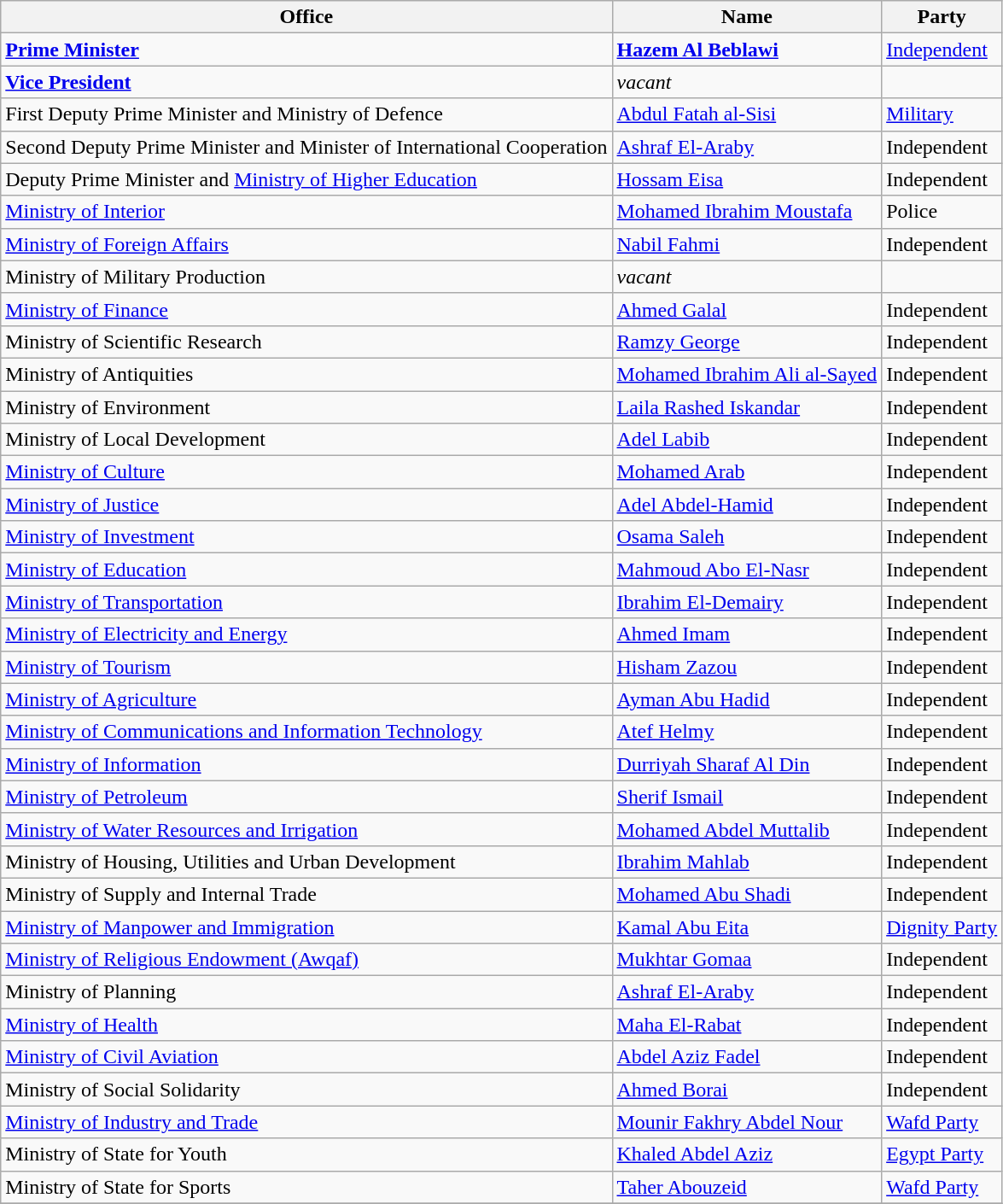<table class="wikitable">
<tr>
<th>Office</th>
<th>Name</th>
<th>Party</th>
</tr>
<tr>
<td><strong><a href='#'>Prime Minister</a></strong></td>
<td><strong><a href='#'>Hazem Al Beblawi</a></strong></td>
<td><a href='#'>Independent</a></td>
</tr>
<tr>
<td><strong><a href='#'>Vice President</a></strong></td>
<td><em>vacant</em></td>
<td></td>
</tr>
<tr>
<td First Deputy Prime Minister of Egypt>First Deputy Prime Minister and Ministry of Defence</td>
<td><a href='#'>Abdul Fatah al-Sisi</a></td>
<td><a href='#'>Military</a></td>
</tr>
<tr>
<td Deputy Prime Minister of Egypt>Second Deputy Prime Minister and Minister of International Cooperation</td>
<td><a href='#'>Ashraf El-Araby</a></td>
<td>Independent</td>
</tr>
<tr>
<td>Deputy Prime Minister and <a href='#'>Ministry of Higher Education</a></td>
<td><a href='#'>Hossam Eisa</a></td>
<td>Independent</td>
</tr>
<tr>
<td><a href='#'>Ministry of Interior</a></td>
<td><a href='#'>Mohamed Ibrahim Moustafa</a></td>
<td>Police</td>
</tr>
<tr>
<td><a href='#'>Ministry of Foreign Affairs</a></td>
<td><a href='#'>Nabil Fahmi</a></td>
<td>Independent</td>
</tr>
<tr>
<td>Ministry of Military Production</td>
<td><em>vacant</em></td>
<td></td>
</tr>
<tr>
<td><a href='#'>Ministry of Finance</a></td>
<td><a href='#'>Ahmed Galal</a></td>
<td>Independent</td>
</tr>
<tr>
<td>Ministry of Scientific Research</td>
<td><a href='#'>Ramzy George</a></td>
<td>Independent</td>
</tr>
<tr>
<td>Ministry of Antiquities</td>
<td><a href='#'>Mohamed Ibrahim Ali al-Sayed</a></td>
<td>Independent</td>
</tr>
<tr>
<td>Ministry of Environment</td>
<td><a href='#'>Laila Rashed Iskandar</a></td>
<td>Independent</td>
</tr>
<tr>
<td>Ministry of Local Development</td>
<td><a href='#'>Adel Labib</a></td>
<td>Independent</td>
</tr>
<tr>
<td><a href='#'>Ministry of Culture</a></td>
<td><a href='#'>Mohamed Arab</a></td>
<td>Independent</td>
</tr>
<tr>
<td><a href='#'>Ministry of Justice</a></td>
<td><a href='#'>Adel Abdel-Hamid</a></td>
<td>Independent</td>
</tr>
<tr>
<td><a href='#'>Ministry of Investment</a></td>
<td><a href='#'>Osama Saleh</a></td>
<td>Independent</td>
</tr>
<tr>
<td><a href='#'>Ministry of Education</a></td>
<td><a href='#'>Mahmoud Abo El-Nasr</a></td>
<td>Independent</td>
</tr>
<tr>
<td><a href='#'>Ministry of Transportation</a></td>
<td><a href='#'>Ibrahim El-Demairy</a></td>
<td>Independent</td>
</tr>
<tr>
<td><a href='#'>Ministry of Electricity and Energy</a></td>
<td><a href='#'>Ahmed Imam</a></td>
<td>Independent</td>
</tr>
<tr>
<td><a href='#'>Ministry of Tourism</a></td>
<td><a href='#'>Hisham Zazou</a></td>
<td>Independent</td>
</tr>
<tr>
<td><a href='#'>Ministry of Agriculture</a></td>
<td><a href='#'>Ayman Abu Hadid</a></td>
<td>Independent</td>
</tr>
<tr>
<td><a href='#'>Ministry of Communications and Information Technology</a></td>
<td><a href='#'>Atef Helmy</a></td>
<td>Independent</td>
</tr>
<tr>
<td><a href='#'>Ministry of Information</a></td>
<td><a href='#'>Durriyah Sharaf Al Din</a></td>
<td>Independent</td>
</tr>
<tr>
<td><a href='#'>Ministry of Petroleum</a></td>
<td><a href='#'>Sherif Ismail</a></td>
<td>Independent</td>
</tr>
<tr>
<td><a href='#'>Ministry of Water Resources and Irrigation</a></td>
<td><a href='#'>Mohamed Abdel Muttalib</a></td>
<td>Independent</td>
</tr>
<tr>
<td>Ministry of Housing, Utilities and Urban Development</td>
<td><a href='#'>Ibrahim Mahlab</a></td>
<td>Independent</td>
</tr>
<tr>
<td>Ministry of Supply and Internal Trade</td>
<td><a href='#'>Mohamed Abu Shadi</a></td>
<td>Independent</td>
</tr>
<tr>
<td><a href='#'>Ministry of Manpower and Immigration</a></td>
<td><a href='#'>Kamal Abu Eita</a></td>
<td><a href='#'>Dignity Party</a></td>
</tr>
<tr>
<td><a href='#'>Ministry of Religious Endowment (Awqaf)</a></td>
<td><a href='#'>Mukhtar Gomaa</a></td>
<td>Independent</td>
</tr>
<tr>
<td>Ministry of Planning</td>
<td><a href='#'>Ashraf El-Araby</a></td>
<td>Independent</td>
</tr>
<tr>
<td><a href='#'>Ministry of Health</a></td>
<td><a href='#'>Maha El-Rabat</a></td>
<td>Independent</td>
</tr>
<tr>
<td><a href='#'>Ministry of Civil Aviation</a></td>
<td><a href='#'>Abdel Aziz Fadel</a></td>
<td>Independent</td>
</tr>
<tr>
<td>Ministry of Social Solidarity</td>
<td><a href='#'>Ahmed Borai</a></td>
<td>Independent</td>
</tr>
<tr>
<td><a href='#'>Ministry of Industry and Trade</a></td>
<td><a href='#'>Mounir Fakhry Abdel Nour</a></td>
<td><a href='#'>Wafd Party</a></td>
</tr>
<tr>
<td>Ministry of State for Youth</td>
<td><a href='#'>Khaled Abdel Aziz</a></td>
<td><a href='#'>Egypt Party</a></td>
</tr>
<tr>
<td>Ministry of State for Sports</td>
<td><a href='#'>Taher Abouzeid</a></td>
<td><a href='#'>Wafd Party</a></td>
</tr>
<tr>
</tr>
</table>
